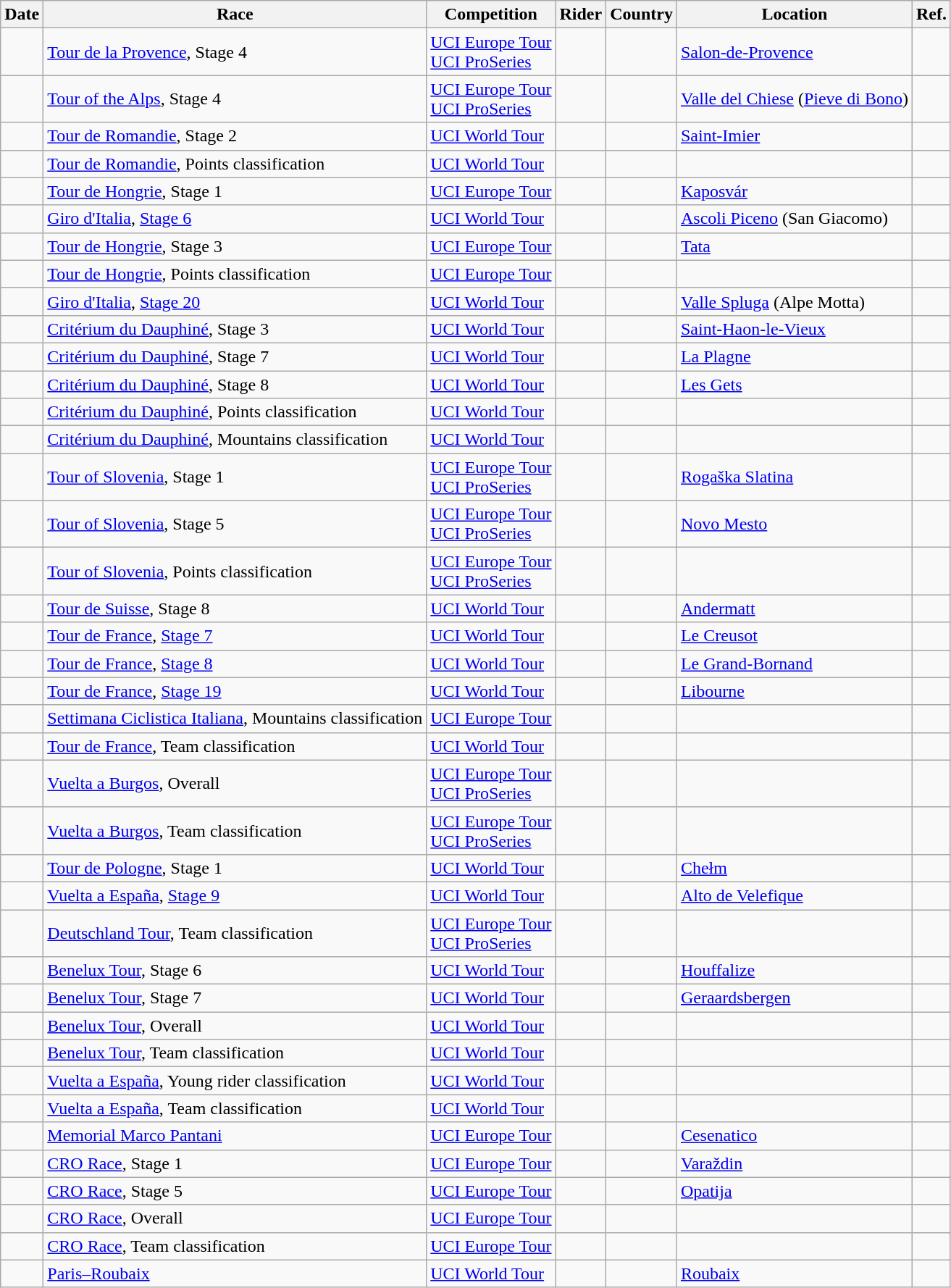<table class="wikitable sortable">
<tr>
<th>Date</th>
<th>Race</th>
<th>Competition</th>
<th>Rider</th>
<th>Country</th>
<th>Location</th>
<th class="unsortable">Ref.</th>
</tr>
<tr>
<td></td>
<td><a href='#'>Tour de la Provence</a>, Stage 4</td>
<td><a href='#'>UCI Europe Tour</a> <br> <a href='#'>UCI ProSeries</a></td>
<td></td>
<td></td>
<td><a href='#'>Salon-de-Provence</a></td>
<td align="center"></td>
</tr>
<tr>
<td></td>
<td><a href='#'>Tour of the Alps</a>, Stage 4</td>
<td><a href='#'>UCI Europe Tour</a> <br> <a href='#'>UCI ProSeries</a></td>
<td></td>
<td></td>
<td><a href='#'>Valle del Chiese</a> (<a href='#'>Pieve di Bono</a>)</td>
<td align="center"></td>
</tr>
<tr>
<td></td>
<td><a href='#'>Tour de Romandie</a>, Stage 2</td>
<td><a href='#'>UCI World Tour</a></td>
<td></td>
<td></td>
<td><a href='#'>Saint-Imier</a></td>
<td align="center"></td>
</tr>
<tr>
<td></td>
<td><a href='#'>Tour de Romandie</a>, Points classification</td>
<td><a href='#'>UCI World Tour</a></td>
<td></td>
<td></td>
<td></td>
<td align="center"></td>
</tr>
<tr>
<td></td>
<td><a href='#'>Tour de Hongrie</a>, Stage 1</td>
<td><a href='#'>UCI Europe Tour</a></td>
<td></td>
<td></td>
<td><a href='#'>Kaposvár</a></td>
<td align="center"></td>
</tr>
<tr>
<td></td>
<td><a href='#'>Giro d'Italia</a>, <a href='#'>Stage 6</a></td>
<td><a href='#'>UCI World Tour</a></td>
<td></td>
<td></td>
<td><a href='#'>Ascoli Piceno</a> (San Giacomo)</td>
<td align="center"></td>
</tr>
<tr>
<td></td>
<td><a href='#'>Tour de Hongrie</a>, Stage 3</td>
<td><a href='#'>UCI Europe Tour</a></td>
<td></td>
<td></td>
<td><a href='#'>Tata</a></td>
<td align="center"></td>
</tr>
<tr>
<td></td>
<td><a href='#'>Tour de Hongrie</a>, Points classification</td>
<td><a href='#'>UCI Europe Tour</a></td>
<td></td>
<td></td>
<td></td>
<td align="center"></td>
</tr>
<tr>
<td></td>
<td><a href='#'>Giro d'Italia</a>, <a href='#'>Stage 20</a></td>
<td><a href='#'>UCI World Tour</a></td>
<td></td>
<td></td>
<td><a href='#'>Valle Spluga</a> (Alpe Motta)</td>
<td align="center"></td>
</tr>
<tr>
<td></td>
<td><a href='#'>Critérium du Dauphiné</a>, Stage 3</td>
<td><a href='#'>UCI World Tour</a></td>
<td></td>
<td></td>
<td><a href='#'>Saint-Haon-le-Vieux</a></td>
<td align="center"></td>
</tr>
<tr>
<td></td>
<td><a href='#'>Critérium du Dauphiné</a>, Stage 7</td>
<td><a href='#'>UCI World Tour</a></td>
<td></td>
<td></td>
<td><a href='#'>La Plagne</a></td>
<td align="center"></td>
</tr>
<tr>
<td></td>
<td><a href='#'>Critérium du Dauphiné</a>, Stage 8</td>
<td><a href='#'>UCI World Tour</a></td>
<td></td>
<td></td>
<td><a href='#'>Les Gets</a></td>
<td align="center"></td>
</tr>
<tr>
<td></td>
<td><a href='#'>Critérium du Dauphiné</a>, Points classification</td>
<td><a href='#'>UCI World Tour</a></td>
<td></td>
<td></td>
<td></td>
<td align="center"></td>
</tr>
<tr>
<td></td>
<td><a href='#'>Critérium du Dauphiné</a>, Mountains classification</td>
<td><a href='#'>UCI World Tour</a></td>
<td></td>
<td></td>
<td></td>
<td align="center"></td>
</tr>
<tr>
<td></td>
<td><a href='#'>Tour of Slovenia</a>, Stage 1</td>
<td><a href='#'>UCI Europe Tour</a> <br> <a href='#'>UCI ProSeries</a></td>
<td></td>
<td></td>
<td><a href='#'>Rogaška Slatina</a></td>
<td align="center"></td>
</tr>
<tr>
<td></td>
<td><a href='#'>Tour of Slovenia</a>, Stage 5</td>
<td><a href='#'>UCI Europe Tour</a> <br> <a href='#'>UCI ProSeries</a></td>
<td></td>
<td></td>
<td><a href='#'>Novo Mesto</a></td>
<td align="center"></td>
</tr>
<tr>
<td></td>
<td><a href='#'>Tour of Slovenia</a>, Points classification</td>
<td><a href='#'>UCI Europe Tour</a> <br> <a href='#'>UCI ProSeries</a></td>
<td></td>
<td></td>
<td></td>
<td align="center"></td>
</tr>
<tr>
<td></td>
<td><a href='#'>Tour de Suisse</a>, Stage 8</td>
<td><a href='#'>UCI World Tour</a></td>
<td></td>
<td></td>
<td><a href='#'>Andermatt</a></td>
<td align="center"></td>
</tr>
<tr>
<td></td>
<td><a href='#'>Tour de France</a>, <a href='#'>Stage 7</a></td>
<td><a href='#'>UCI World Tour</a></td>
<td></td>
<td></td>
<td><a href='#'>Le Creusot</a></td>
<td align="center"></td>
</tr>
<tr>
<td></td>
<td><a href='#'>Tour de France</a>, <a href='#'>Stage 8</a></td>
<td><a href='#'>UCI World Tour</a></td>
<td></td>
<td></td>
<td><a href='#'>Le Grand-Bornand</a></td>
<td align="center"></td>
</tr>
<tr>
<td></td>
<td><a href='#'>Tour de France</a>, <a href='#'>Stage 19</a></td>
<td><a href='#'>UCI World Tour</a></td>
<td></td>
<td></td>
<td><a href='#'>Libourne</a></td>
<td align="center"></td>
</tr>
<tr>
<td></td>
<td><a href='#'>Settimana Ciclistica Italiana</a>, Mountains classification</td>
<td><a href='#'>UCI Europe Tour</a></td>
<td></td>
<td></td>
<td></td>
<td align="center"></td>
</tr>
<tr>
<td></td>
<td><a href='#'>Tour de France</a>, Team classification</td>
<td><a href='#'>UCI World Tour</a></td>
<td align="center"></td>
<td></td>
<td></td>
<td align="center"></td>
</tr>
<tr>
<td></td>
<td><a href='#'>Vuelta a Burgos</a>, Overall</td>
<td><a href='#'>UCI Europe Tour</a> <br> <a href='#'>UCI ProSeries</a></td>
<td></td>
<td></td>
<td></td>
<td align="center"></td>
</tr>
<tr>
<td></td>
<td><a href='#'>Vuelta a Burgos</a>, Team classification</td>
<td><a href='#'>UCI Europe Tour</a> <br> <a href='#'>UCI ProSeries</a></td>
<td align="center"></td>
<td></td>
<td></td>
<td align="center"></td>
</tr>
<tr>
<td></td>
<td><a href='#'>Tour de Pologne</a>, Stage 1</td>
<td><a href='#'>UCI World Tour</a></td>
<td></td>
<td></td>
<td><a href='#'>Chełm</a></td>
<td align="center"></td>
</tr>
<tr>
<td></td>
<td><a href='#'>Vuelta a España</a>, <a href='#'>Stage 9</a></td>
<td><a href='#'>UCI World Tour</a></td>
<td></td>
<td></td>
<td><a href='#'>Alto de Velefique</a></td>
<td align="center"></td>
</tr>
<tr>
<td></td>
<td><a href='#'>Deutschland Tour</a>, Team classification</td>
<td><a href='#'>UCI Europe Tour</a> <br> <a href='#'>UCI ProSeries</a></td>
<td align="center"></td>
<td></td>
<td></td>
<td align="center"></td>
</tr>
<tr>
<td></td>
<td><a href='#'>Benelux Tour</a>, Stage 6</td>
<td><a href='#'>UCI World Tour</a></td>
<td></td>
<td></td>
<td><a href='#'>Houffalize</a></td>
<td align="center"></td>
</tr>
<tr>
<td></td>
<td><a href='#'>Benelux Tour</a>, Stage 7</td>
<td><a href='#'>UCI World Tour</a></td>
<td></td>
<td></td>
<td><a href='#'>Geraardsbergen</a></td>
<td align="center"></td>
</tr>
<tr>
<td></td>
<td><a href='#'>Benelux Tour</a>, Overall</td>
<td><a href='#'>UCI World Tour</a></td>
<td></td>
<td></td>
<td></td>
<td align="center"></td>
</tr>
<tr>
<td></td>
<td><a href='#'>Benelux Tour</a>, Team classification</td>
<td><a href='#'>UCI World Tour</a></td>
<td align="center"></td>
<td></td>
<td></td>
<td align="center"></td>
</tr>
<tr>
<td></td>
<td><a href='#'>Vuelta a España</a>, Young rider classification</td>
<td><a href='#'>UCI World Tour</a></td>
<td></td>
<td></td>
<td></td>
<td align="center"></td>
</tr>
<tr>
<td></td>
<td><a href='#'>Vuelta a España</a>, Team classification</td>
<td><a href='#'>UCI World Tour</a></td>
<td align="center"></td>
<td></td>
<td></td>
<td align="center"></td>
</tr>
<tr>
<td></td>
<td><a href='#'>Memorial Marco Pantani</a></td>
<td><a href='#'>UCI Europe Tour</a></td>
<td></td>
<td></td>
<td><a href='#'>Cesenatico</a></td>
<td align="center"></td>
</tr>
<tr>
<td></td>
<td><a href='#'>CRO Race</a>, Stage 1</td>
<td><a href='#'>UCI Europe Tour</a></td>
<td></td>
<td></td>
<td><a href='#'>Varaždin</a></td>
<td align="center"></td>
</tr>
<tr>
<td></td>
<td><a href='#'>CRO Race</a>, Stage 5</td>
<td><a href='#'>UCI Europe Tour</a></td>
<td></td>
<td></td>
<td><a href='#'>Opatija</a></td>
<td align="center"></td>
</tr>
<tr>
<td></td>
<td><a href='#'>CRO Race</a>, Overall</td>
<td><a href='#'>UCI Europe Tour</a></td>
<td></td>
<td></td>
<td></td>
<td align="center"></td>
</tr>
<tr>
<td></td>
<td><a href='#'>CRO Race</a>, Team classification</td>
<td><a href='#'>UCI Europe Tour</a></td>
<td align="center"></td>
<td></td>
<td></td>
<td align="center"></td>
</tr>
<tr>
<td></td>
<td><a href='#'>Paris–Roubaix</a></td>
<td><a href='#'>UCI World Tour</a></td>
<td></td>
<td></td>
<td><a href='#'>Roubaix</a></td>
<td align="center"></td>
</tr>
</table>
